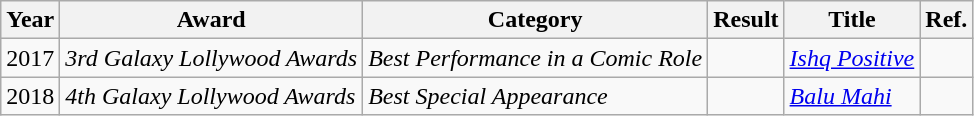<table class="wikitable">
<tr>
<th>Year</th>
<th>Award</th>
<th>Category</th>
<th>Result</th>
<th>Title</th>
<th>Ref.</th>
</tr>
<tr>
<td>2017</td>
<td><em>3rd Galaxy Lollywood Awards</em></td>
<td><em>Best Performance in a Comic Role</em></td>
<td></td>
<td><em><a href='#'>Ishq Positive</a></em></td>
<td></td>
</tr>
<tr>
<td>2018</td>
<td><em>4th Galaxy Lollywood Awards</em></td>
<td><em>Best Special Appearance</em></td>
<td></td>
<td><em><a href='#'>Balu Mahi</a></em></td>
<td></td>
</tr>
</table>
